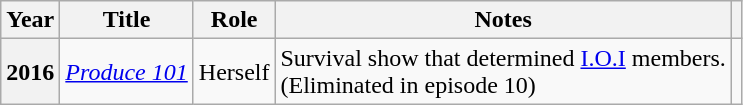<table class="wikitable sortable plainrowheaders">
<tr>
<th scope="col">Year</th>
<th scope="col">Title</th>
<th scope="col">Role</th>
<th scope="col">Notes</th>
<th scope="col" class="unsortable"></th>
</tr>
<tr>
<th scope="row">2016</th>
<td><em><a href='#'>Produce 101</a></em></td>
<td>Herself</td>
<td>Survival show that determined <a href='#'>I.O.I</a> members.<br>(Eliminated in episode 10)</td>
<td></td>
</tr>
</table>
